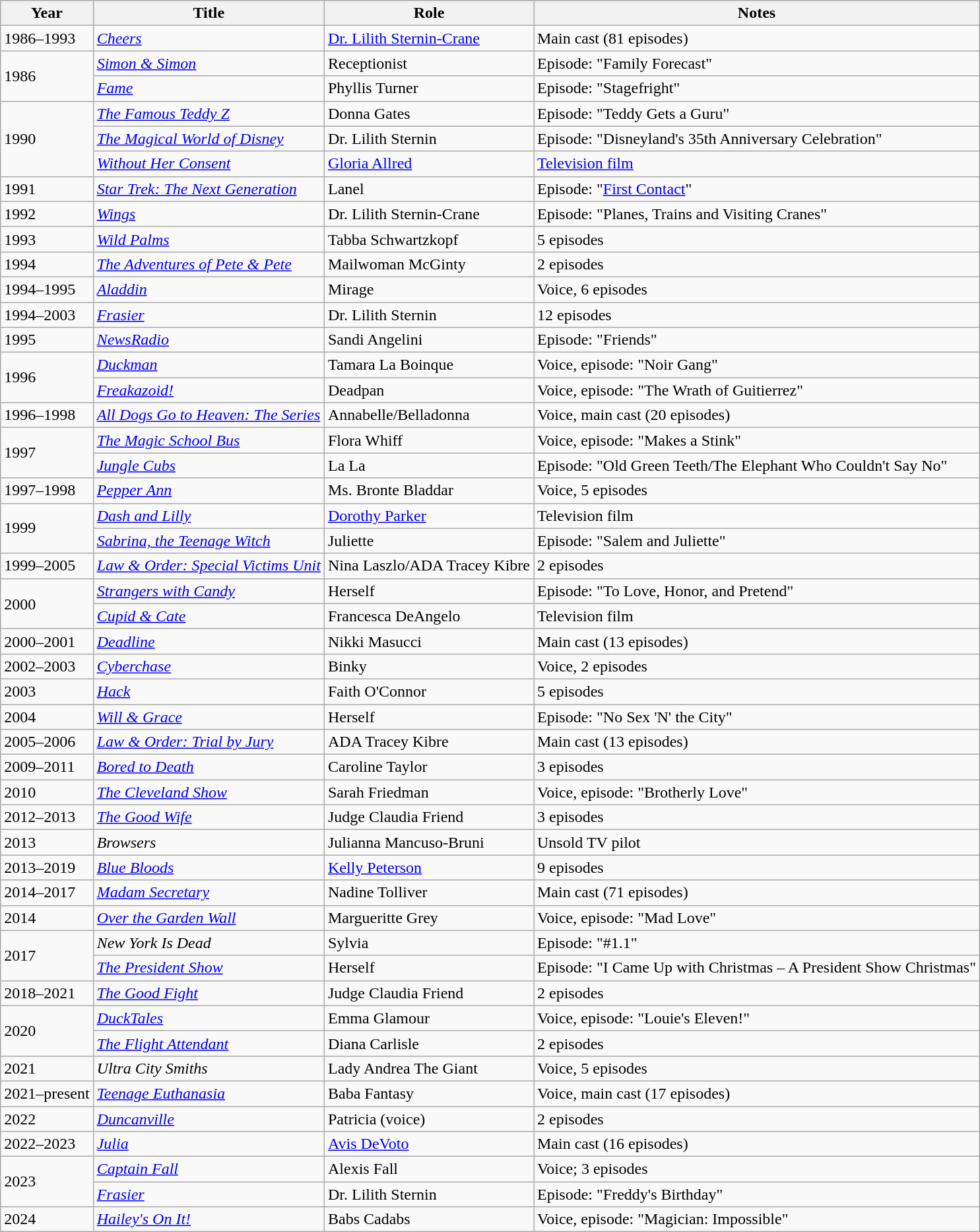<table class="wikitable sortable">
<tr>
<th>Year</th>
<th>Title</th>
<th>Role</th>
<th class="unsortable">Notes</th>
</tr>
<tr>
<td>1986–1993</td>
<td><em><a href='#'>Cheers</a></em></td>
<td><a href='#'>Dr. Lilith Sternin-Crane</a></td>
<td>Main cast (81 episodes)</td>
</tr>
<tr>
<td rowspan=2>1986</td>
<td><em><a href='#'>Simon & Simon</a></em></td>
<td>Receptionist</td>
<td>Episode: "Family Forecast"</td>
</tr>
<tr>
<td><em><a href='#'>Fame</a></em></td>
<td>Phyllis Turner</td>
<td>Episode: "Stagefright"</td>
</tr>
<tr>
<td rowspan=3>1990</td>
<td data-sort-value="Famous Teddy Z, The"><em><a href='#'>The Famous Teddy Z</a></em></td>
<td>Donna Gates</td>
<td>Episode: "Teddy Gets a Guru"</td>
</tr>
<tr>
<td data-sort-value="Magical World of Disney, The"><em><a href='#'>The Magical World of Disney</a></em></td>
<td>Dr. Lilith Sternin</td>
<td>Episode: "Disneyland's 35th Anniversary Celebration"</td>
</tr>
<tr>
<td><em><a href='#'>Without Her Consent</a></em></td>
<td><a href='#'>Gloria Allred</a></td>
<td><a href='#'>Television film</a></td>
</tr>
<tr>
<td>1991</td>
<td><em><a href='#'>Star Trek: The Next Generation</a></em></td>
<td>Lanel</td>
<td>Episode: "<a href='#'>First Contact</a>"</td>
</tr>
<tr>
<td>1992</td>
<td><em><a href='#'>Wings</a></em></td>
<td>Dr. Lilith Sternin-Crane</td>
<td>Episode: "Planes, Trains and Visiting Cranes"</td>
</tr>
<tr>
<td>1993</td>
<td><em><a href='#'>Wild Palms</a></em></td>
<td>Tabba Schwartzkopf</td>
<td>5 episodes</td>
</tr>
<tr>
<td>1994</td>
<td data-sort-value="Adventures of Pete & Pete, The"><em><a href='#'>The Adventures of Pete & Pete</a></em></td>
<td>Mailwoman McGinty</td>
<td>2 episodes</td>
</tr>
<tr>
<td>1994–1995</td>
<td><em><a href='#'>Aladdin</a></em></td>
<td>Mirage</td>
<td>Voice, 6 episodes</td>
</tr>
<tr>
<td>1994–2003</td>
<td><em><a href='#'>Frasier</a></em></td>
<td>Dr. Lilith Sternin</td>
<td>12 episodes</td>
</tr>
<tr>
<td>1995</td>
<td><em><a href='#'>NewsRadio</a></em></td>
<td>Sandi Angelini</td>
<td>Episode: "Friends"</td>
</tr>
<tr>
<td rowspan=2>1996</td>
<td><em><a href='#'>Duckman</a></em></td>
<td>Tamara La Boinque</td>
<td>Voice, episode: "Noir Gang"</td>
</tr>
<tr>
<td><em><a href='#'>Freakazoid!</a></em></td>
<td>Deadpan</td>
<td>Voice, episode: "The Wrath of Guitierrez"</td>
</tr>
<tr>
<td>1996–1998</td>
<td><em><a href='#'>All Dogs Go to Heaven: The Series</a></em></td>
<td>Annabelle/Belladonna</td>
<td>Voice, main cast (20 episodes)</td>
</tr>
<tr>
<td rowspan=2>1997</td>
<td data-sort-value="Magic School Bus, The"><em><a href='#'>The Magic School Bus</a></em></td>
<td>Flora Whiff</td>
<td>Voice, episode: "Makes a Stink"</td>
</tr>
<tr>
<td><em><a href='#'>Jungle Cubs</a></em></td>
<td>La La</td>
<td>Episode: "Old Green Teeth/The Elephant Who Couldn't Say No"</td>
</tr>
<tr>
<td>1997–1998</td>
<td><em><a href='#'>Pepper Ann</a></em></td>
<td>Ms. Bronte Bladdar</td>
<td>Voice, 5 episodes</td>
</tr>
<tr>
<td rowspan="2">1999</td>
<td><em><a href='#'>Dash and Lilly</a></em></td>
<td><a href='#'>Dorothy Parker</a></td>
<td>Television film</td>
</tr>
<tr>
<td><em><a href='#'>Sabrina, the Teenage Witch</a></em></td>
<td>Juliette</td>
<td>Episode: "Salem and Juliette"</td>
</tr>
<tr>
<td>1999–2005</td>
<td><em><a href='#'>Law & Order: Special Victims Unit</a></em></td>
<td>Nina Laszlo/ADA Tracey Kibre</td>
<td>2 episodes</td>
</tr>
<tr>
<td rowspan=2>2000</td>
<td><em><a href='#'>Strangers with Candy</a></em></td>
<td>Herself</td>
<td>Episode: "To Love, Honor, and Pretend"</td>
</tr>
<tr>
<td><em><a href='#'>Cupid & Cate</a></em></td>
<td>Francesca DeAngelo</td>
<td>Television film</td>
</tr>
<tr>
<td>2000–2001</td>
<td><em><a href='#'>Deadline</a></em></td>
<td>Nikki Masucci</td>
<td>Main cast (13 episodes)</td>
</tr>
<tr>
<td>2002–2003</td>
<td><em><a href='#'>Cyberchase</a></em></td>
<td>Binky</td>
<td>Voice, 2 episodes</td>
</tr>
<tr>
<td>2003</td>
<td><em><a href='#'>Hack</a></em></td>
<td>Faith O'Connor</td>
<td>5 episodes</td>
</tr>
<tr>
<td>2004</td>
<td><em><a href='#'>Will & Grace</a></em></td>
<td>Herself</td>
<td>Episode: "No Sex 'N' the City"</td>
</tr>
<tr>
<td>2005–2006</td>
<td><em><a href='#'>Law & Order: Trial by Jury</a></em></td>
<td>ADA Tracey Kibre</td>
<td>Main cast (13 episodes)</td>
</tr>
<tr>
<td>2009–2011</td>
<td><em><a href='#'>Bored to Death</a></em></td>
<td>Caroline Taylor</td>
<td>3 episodes</td>
</tr>
<tr>
<td>2010</td>
<td data-sort-value="Cleveland Show, The"><em><a href='#'>The Cleveland Show</a></em></td>
<td>Sarah Friedman</td>
<td>Voice, episode: "Brotherly Love"</td>
</tr>
<tr>
<td>2012–2013</td>
<td data-sort-value="Good Wife, The"><em><a href='#'>The Good Wife</a></em></td>
<td>Judge Claudia Friend</td>
<td>3 episodes</td>
</tr>
<tr>
<td>2013</td>
<td><em>Browsers</em></td>
<td>Julianna Mancuso-Bruni</td>
<td>Unsold TV pilot</td>
</tr>
<tr>
<td>2013–2019</td>
<td><em><a href='#'>Blue Bloods</a></em></td>
<td><a href='#'>Kelly Peterson</a></td>
<td>9 episodes</td>
</tr>
<tr>
<td>2014–2017</td>
<td><em><a href='#'>Madam Secretary</a></em></td>
<td>Nadine Tolliver</td>
<td>Main cast (71 episodes)</td>
</tr>
<tr>
<td>2014</td>
<td><em><a href='#'>Over the Garden Wall</a></em></td>
<td>Margueritte Grey</td>
<td>Voice, episode: "Mad Love"</td>
</tr>
<tr>
<td rowspan=2>2017</td>
<td><em>New York Is Dead</em></td>
<td>Sylvia</td>
<td>Episode: "#1.1"</td>
</tr>
<tr>
<td data-sort-value="President Show, The"><em><a href='#'>The President Show</a></em></td>
<td>Herself</td>
<td>Episode: "I Came Up with Christmas – A President Show Christmas"</td>
</tr>
<tr>
<td>2018–2021</td>
<td data-sort-value="Good Fight, The"><em><a href='#'>The Good Fight</a></em></td>
<td>Judge Claudia Friend</td>
<td>2 episodes</td>
</tr>
<tr>
<td rowspan=2>2020</td>
<td><em><a href='#'>DuckTales</a></em></td>
<td>Emma Glamour</td>
<td>Voice, episode: "Louie's Eleven!"</td>
</tr>
<tr>
<td data-sort-value="Flight Attendant, The"><em><a href='#'>The Flight Attendant</a></em></td>
<td>Diana Carlisle</td>
<td>2 episodes</td>
</tr>
<tr>
<td>2021</td>
<td><em>Ultra City Smiths</em></td>
<td>Lady Andrea The Giant</td>
<td>Voice, 5 episodes</td>
</tr>
<tr>
<td>2021–present</td>
<td><em><a href='#'>Teenage Euthanasia</a></em></td>
<td>Baba Fantasy</td>
<td>Voice, main cast (17 episodes)</td>
</tr>
<tr>
<td>2022</td>
<td><em><a href='#'>Duncanville</a></em></td>
<td>Patricia (voice)</td>
<td>2 episodes</td>
</tr>
<tr>
<td>2022–2023</td>
<td><em><a href='#'>Julia</a></em></td>
<td><a href='#'>Avis DeVoto</a></td>
<td>Main cast (16 episodes)</td>
</tr>
<tr>
<td rowspan=2>2023</td>
<td><em><a href='#'>Captain Fall</a></em></td>
<td>Alexis Fall</td>
<td>Voice; 3 episodes</td>
</tr>
<tr>
<td><em><a href='#'>Frasier</a></em></td>
<td>Dr. Lilith Sternin</td>
<td>Episode: "Freddy's Birthday"</td>
</tr>
<tr>
<td rowspan=1>2024</td>
<td><em><a href='#'>Hailey's On It!</a></em></td>
<td>Babs Cadabs</td>
<td>Voice, episode: "Magician: Impossible"</td>
</tr>
</table>
